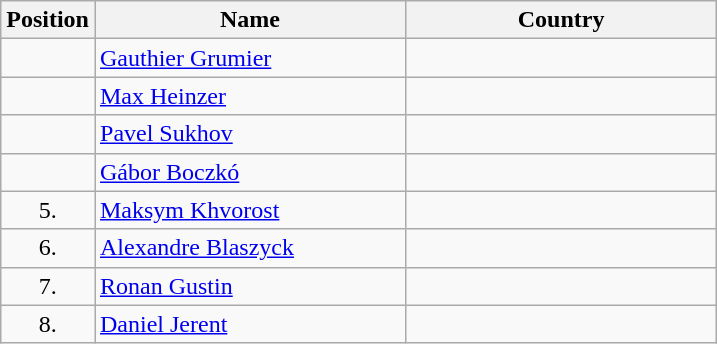<table class="wikitable">
<tr>
<th width="20">Position</th>
<th width="200">Name</th>
<th width="200">Country</th>
</tr>
<tr>
<td align="center"></td>
<td><a href='#'>Gauthier Grumier</a></td>
<td></td>
</tr>
<tr>
<td align="center"></td>
<td><a href='#'>Max Heinzer</a></td>
<td></td>
</tr>
<tr>
<td align="center"></td>
<td><a href='#'>Pavel Sukhov</a></td>
<td></td>
</tr>
<tr>
<td align="center"></td>
<td><a href='#'>Gábor Boczkó</a></td>
<td></td>
</tr>
<tr>
<td align="center">5.</td>
<td><a href='#'>Maksym Khvorost</a></td>
<td></td>
</tr>
<tr>
<td align="center">6.</td>
<td><a href='#'>Alexandre Blaszyck</a></td>
<td></td>
</tr>
<tr>
<td align="center">7.</td>
<td><a href='#'>Ronan Gustin</a></td>
<td></td>
</tr>
<tr>
<td align="center">8.</td>
<td><a href='#'>Daniel Jerent</a></td>
<td></td>
</tr>
</table>
